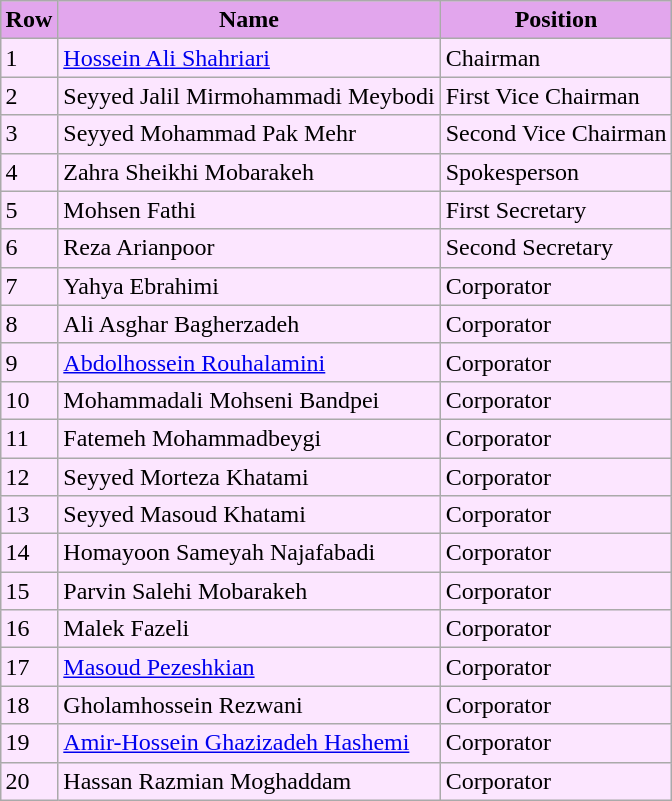<table class="wikitable" style="background-color:#fce6ff; margin: 1em auto 1em auto">
<tr>
<td align="center" style="background:#e2a6ed;"><strong>Row</strong></td>
<td align="center" style="background:#e2a6ed;"><strong>Name</strong></td>
<td align="center" style="background:#e2a6ed;"><strong>Position</strong></td>
</tr>
<tr>
<td>1</td>
<td><a href='#'>Hossein Ali Shahriari</a></td>
<td>Chairman</td>
</tr>
<tr>
<td>2</td>
<td>Seyyed Jalil Mirmohammadi Meybodi</td>
<td>First Vice Chairman</td>
</tr>
<tr>
<td>3</td>
<td>Seyyed Mohammad Pak Mehr</td>
<td>Second Vice Chairman</td>
</tr>
<tr>
<td>4</td>
<td>Zahra Sheikhi Mobarakeh</td>
<td>Spokesperson</td>
</tr>
<tr>
<td>5</td>
<td>Mohsen Fathi</td>
<td>First Secretary</td>
</tr>
<tr>
<td>6</td>
<td>Reza Arianpoor</td>
<td>Second Secretary</td>
</tr>
<tr>
<td>7</td>
<td>Yahya Ebrahimi</td>
<td>Corporator</td>
</tr>
<tr>
<td>8</td>
<td>Ali Asghar Bagherzadeh</td>
<td>Corporator</td>
</tr>
<tr>
<td>9</td>
<td><a href='#'>Abdolhossein Rouhalamini</a></td>
<td>Corporator</td>
</tr>
<tr>
<td>10</td>
<td>Mohammadali Mohseni Bandpei</td>
<td>Corporator</td>
</tr>
<tr>
<td>11</td>
<td>Fatemeh Mohammadbeygi</td>
<td>Corporator</td>
</tr>
<tr>
<td>12</td>
<td>Seyyed Morteza Khatami</td>
<td>Corporator</td>
</tr>
<tr>
<td>13</td>
<td>Seyyed Masoud Khatami</td>
<td>Corporator</td>
</tr>
<tr>
<td>14</td>
<td>Homayoon Sameyah Najafabadi</td>
<td>Corporator</td>
</tr>
<tr>
<td>15</td>
<td>Parvin Salehi Mobarakeh</td>
<td>Corporator</td>
</tr>
<tr>
<td>16</td>
<td>Malek Fazeli</td>
<td>Corporator</td>
</tr>
<tr>
<td>17</td>
<td><a href='#'>Masoud Pezeshkian</a></td>
<td>Corporator</td>
</tr>
<tr>
<td>18</td>
<td>Gholamhossein Rezwani</td>
<td>Corporator</td>
</tr>
<tr>
<td>19</td>
<td><a href='#'>Amir-Hossein Ghazizadeh Hashemi</a></td>
<td>Corporator</td>
</tr>
<tr>
<td>20</td>
<td>Hassan Razmian Moghaddam</td>
<td>Corporator</td>
</tr>
</table>
